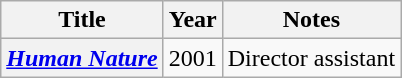<table class="wikitable plainrowheaders sortable">
<tr>
<th scope="col">Title</th>
<th scope="col">Year</th>
<th scope="col" class="unsortable">Notes</th>
</tr>
<tr>
<th scope=row><em><a href='#'>Human Nature</a></em></th>
<td>2001</td>
<td>Director assistant</td>
</tr>
</table>
